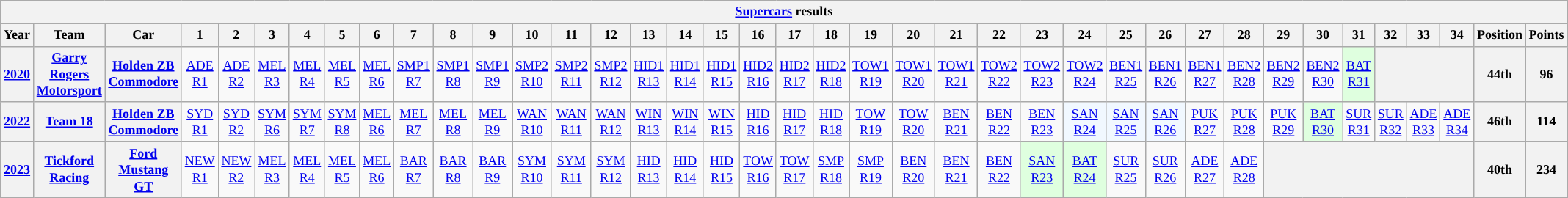<table class="wikitable" style="text-align:center; font-size:75%">
<tr>
<th colspan=45><a href='#'>Supercars</a> results</th>
</tr>
<tr>
<th>Year</th>
<th>Team</th>
<th>Car</th>
<th>1</th>
<th>2</th>
<th>3</th>
<th>4</th>
<th>5</th>
<th>6</th>
<th>7</th>
<th>8</th>
<th>9</th>
<th>10</th>
<th>11</th>
<th>12</th>
<th>13</th>
<th>14</th>
<th>15</th>
<th>16</th>
<th>17</th>
<th>18</th>
<th>19</th>
<th>20</th>
<th>21</th>
<th>22</th>
<th>23</th>
<th>24</th>
<th>25</th>
<th>26</th>
<th>27</th>
<th>28</th>
<th>29</th>
<th>30</th>
<th>31</th>
<th>32</th>
<th>33</th>
<th>34</th>
<th>Position</th>
<th>Points</th>
</tr>
<tr>
<th><a href='#'>2020</a></th>
<th><a href='#'>Garry Rogers Motorsport</a></th>
<th><a href='#'>Holden ZB Commodore</a></th>
<td><a href='#'>ADE<br>R1</a></td>
<td><a href='#'>ADE<br>R2</a></td>
<td><a href='#'>MEL<br>R3</a></td>
<td><a href='#'>MEL<br>R4</a></td>
<td><a href='#'>MEL<br>R5</a></td>
<td><a href='#'>MEL<br>R6</a></td>
<td><a href='#'>SMP1<br>R7</a></td>
<td><a href='#'>SMP1<br>R8</a></td>
<td><a href='#'>SMP1<br>R9</a></td>
<td><a href='#'>SMP2<br>R10</a></td>
<td><a href='#'>SMP2<br>R11</a></td>
<td><a href='#'>SMP2<br>R12</a></td>
<td><a href='#'>HID1<br>R13</a></td>
<td><a href='#'>HID1<br>R14</a></td>
<td><a href='#'>HID1<br>R15</a></td>
<td><a href='#'>HID2<br>R16</a></td>
<td><a href='#'>HID2<br>R17</a></td>
<td><a href='#'>HID2<br>R18</a></td>
<td><a href='#'>TOW1<br>R19</a></td>
<td><a href='#'>TOW1<br>R20</a></td>
<td><a href='#'>TOW1<br>R21</a></td>
<td><a href='#'>TOW2<br>R22</a></td>
<td><a href='#'>TOW2<br>R23</a></td>
<td><a href='#'>TOW2<br>R24</a></td>
<td><a href='#'>BEN1<br>R25</a></td>
<td><a href='#'>BEN1<br>R26</a></td>
<td><a href='#'>BEN1<br>R27</a></td>
<td><a href='#'>BEN2<br>R28</a></td>
<td><a href='#'>BEN2<br>R29</a></td>
<td><a href='#'>BEN2<br>R30</a></td>
<td style="background: #dfffdf"><a href='#'>BAT<br>R31</a><br></td>
<th colspan=3></th>
<th>44th</th>
<th>96</th>
</tr>
<tr>
<th><a href='#'>2022</a></th>
<th><a href='#'>Team 18</a></th>
<th><a href='#'>Holden ZB Commodore</a></th>
<td><a href='#'>SYD<br>R1</a></td>
<td><a href='#'>SYD<br>R2</a></td>
<td><a href='#'>SYM<br>R6</a></td>
<td><a href='#'>SYM<br>R7</a></td>
<td><a href='#'>SYM<br>R8</a></td>
<td><a href='#'>MEL<br>R6</a></td>
<td><a href='#'>MEL<br>R7</a></td>
<td><a href='#'>MEL<br>R8</a></td>
<td><a href='#'>MEL<br>R9</a></td>
<td><a href='#'>WAN<br>R10</a></td>
<td><a href='#'>WAN<br>R11</a></td>
<td><a href='#'>WAN<br>R12</a></td>
<td><a href='#'>WIN<br>R13</a></td>
<td><a href='#'>WIN<br>R14</a></td>
<td><a href='#'>WIN<br>R15</a></td>
<td><a href='#'>HID<br>R16</a></td>
<td><a href='#'>HID<br>R17</a></td>
<td><a href='#'>HID<br>R18</a></td>
<td><a href='#'>TOW<br>R19</a></td>
<td><a href='#'>TOW<br>R20</a></td>
<td><a href='#'>BEN<br>R21</a></td>
<td><a href='#'>BEN<br>R22</a></td>
<td><a href='#'>BEN<br>R23</a></td>
<td style="background: #f1f8ff"><a href='#'>SAN<br>R24</a><br></td>
<td style="background: #f1f8ff"><a href='#'>SAN<br>R25</a><br></td>
<td style="background: #f1f8ff"><a href='#'>SAN<br>R26</a><br></td>
<td><a href='#'>PUK<br>R27</a></td>
<td><a href='#'>PUK<br>R28</a></td>
<td><a href='#'>PUK<br>R29</a></td>
<td style="background: #dfffdf"><a href='#'>BAT<br>R30</a><br></td>
<td><a href='#'>SUR<br>R31</a></td>
<td><a href='#'>SUR<br>R32</a></td>
<td><a href='#'>ADE<br>R33</a></td>
<td><a href='#'>ADE<br>R34</a></td>
<th>46th</th>
<th>114</th>
</tr>
<tr>
<th><a href='#'>2023</a></th>
<th><a href='#'>Tickford Racing</a></th>
<th><a href='#'>Ford Mustang GT</a></th>
<td><a href='#'>NEW<br>R1</a></td>
<td><a href='#'>NEW<br>R2</a></td>
<td><a href='#'>MEL<br>R3</a></td>
<td><a href='#'>MEL<br>R4</a></td>
<td><a href='#'>MEL<br>R5</a></td>
<td><a href='#'>MEL<br>R6</a></td>
<td><a href='#'>BAR<br>R7</a></td>
<td><a href='#'>BAR<br>R8</a></td>
<td><a href='#'>BAR<br>R9</a></td>
<td><a href='#'>SYM<br>R10</a></td>
<td><a href='#'>SYM<br>R11</a></td>
<td><a href='#'>SYM<br>R12</a></td>
<td><a href='#'>HID<br>R13</a></td>
<td><a href='#'>HID<br>R14</a></td>
<td><a href='#'>HID<br>R15</a></td>
<td><a href='#'>TOW<br>R16</a></td>
<td><a href='#'>TOW<br>R17</a></td>
<td><a href='#'>SMP<br>R18</a></td>
<td><a href='#'>SMP<br>R19</a></td>
<td><a href='#'>BEN<br>R20</a></td>
<td><a href='#'>BEN<br>R21</a></td>
<td><a href='#'>BEN<br>R22</a></td>
<td style=background:#dfffdf><a href='#'>SAN<br>R23</a><br></td>
<td style=background:#dfffdf><a href='#'>BAT<br>R24</a><br></td>
<td><a href='#'>SUR<br>R25</a></td>
<td><a href='#'>SUR<br>R26</a></td>
<td><a href='#'>ADE<br>R27</a></td>
<td><a href='#'>ADE<br>R28</a></td>
<th colspan=6></th>
<th>40th</th>
<th>234</th>
</tr>
</table>
